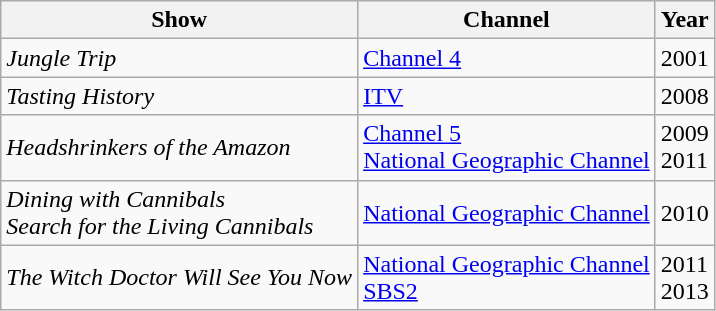<table class="wikitable">
<tr>
<th>Show</th>
<th>Channel</th>
<th>Year</th>
</tr>
<tr>
<td><em>Jungle Trip</em></td>
<td><a href='#'>Channel 4</a></td>
<td>2001</td>
</tr>
<tr>
<td><em>Tasting History</em></td>
<td><a href='#'>ITV</a></td>
<td>2008</td>
</tr>
<tr>
<td><em>Headshrinkers of the Amazon</em></td>
<td><a href='#'>Channel 5</a><br><a href='#'>National Geographic Channel</a></td>
<td>2009<br>2011</td>
</tr>
<tr>
<td><em>Dining with Cannibals</em><br><em>Search for the Living Cannibals</em></td>
<td><a href='#'>National Geographic Channel</a></td>
<td>2010</td>
</tr>
<tr>
<td><em>The Witch Doctor Will See You Now</em></td>
<td><a href='#'>National Geographic Channel</a><br><a href='#'>SBS2</a></td>
<td>2011<br>2013</td>
</tr>
</table>
